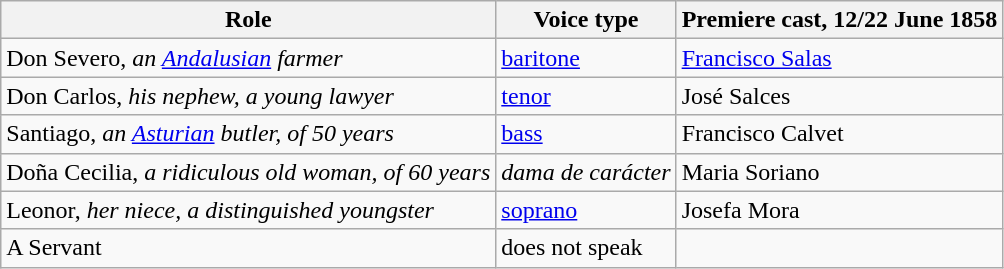<table class="wikitable">
<tr>
<th>Role</th>
<th>Voice type</th>
<th>Premiere cast, 12/22 June 1858</th>
</tr>
<tr>
<td>Don Severo, <em>an <a href='#'>Andalusian</a> farmer</em></td>
<td><a href='#'>baritone</a></td>
<td><a href='#'>Francisco Salas</a></td>
</tr>
<tr>
<td>Don Carlos, <em>his nephew, a young lawyer</em></td>
<td><a href='#'>tenor</a></td>
<td>José Salces</td>
</tr>
<tr>
<td>Santiago, <em>an <a href='#'>Asturian</a> butler, of 50 years</em></td>
<td><a href='#'>bass</a></td>
<td>Francisco Calvet</td>
</tr>
<tr>
<td>Doña Cecilia, <em>a ridiculous old woman, of 60 years</em></td>
<td><em>dama de carácter</em></td>
<td>Maria Soriano</td>
</tr>
<tr>
<td>Leonor, <em>her niece, a distinguished youngster</em></td>
<td><a href='#'>soprano</a></td>
<td>Josefa Mora</td>
</tr>
<tr>
<td>A Servant</td>
<td>does not speak</td>
<td></td>
</tr>
</table>
